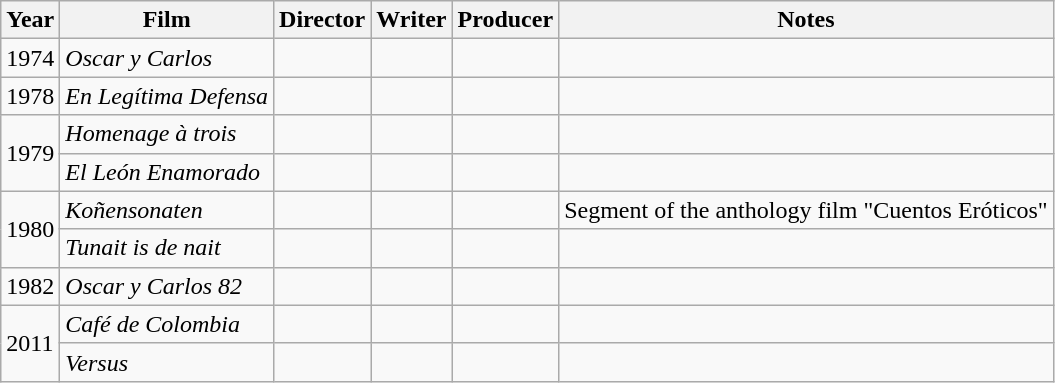<table class="wikitable sortable">
<tr>
<th>Year</th>
<th>Film</th>
<th>Director</th>
<th>Writer</th>
<th>Producer</th>
<th>Notes</th>
</tr>
<tr>
<td>1974</td>
<td><em>Oscar y Carlos</em></td>
<td></td>
<td></td>
<td></td>
<td></td>
</tr>
<tr>
<td>1978</td>
<td><em>En Legítima Defensa</em></td>
<td></td>
<td></td>
<td></td>
<td></td>
</tr>
<tr>
<td rowspan=2>1979</td>
<td><em>Homenage à trois</em></td>
<td></td>
<td></td>
<td></td>
<td></td>
</tr>
<tr>
<td><em>El León Enamorado</em></td>
<td></td>
<td></td>
<td></td>
<td></td>
</tr>
<tr>
<td rowspan=2>1980</td>
<td><em>Koñensonaten</em></td>
<td></td>
<td></td>
<td></td>
<td>Segment of the anthology film "Cuentos Eróticos"</td>
</tr>
<tr>
<td><em>Tunait is de nait</em></td>
<td></td>
<td></td>
<td></td>
<td></td>
</tr>
<tr>
<td>1982</td>
<td><em>Oscar y Carlos 82</em></td>
<td></td>
<td></td>
<td></td>
<td></td>
</tr>
<tr>
<td rowspan=2>2011</td>
<td><em>Café de Colombia</em></td>
<td></td>
<td></td>
<td></td>
<td></td>
</tr>
<tr>
<td><em>Versus</em></td>
<td></td>
<td></td>
<td></td>
<td></td>
</tr>
</table>
